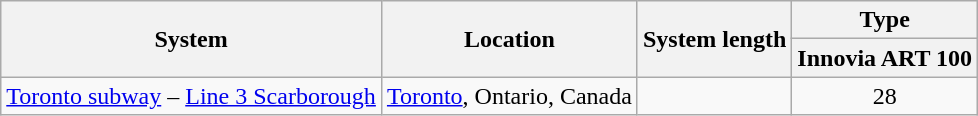<table class="wikitable">
<tr>
<th rowspan="2">System</th>
<th rowspan="2">Location</th>
<th rowspan="2">System length</th>
<th>Type</th>
</tr>
<tr>
<th>Innovia ART 100</th>
</tr>
<tr>
<td><a href='#'>Toronto subway</a> – <a href='#'>Line 3 Scarborough</a></td>
<td><a href='#'>Toronto</a>, Ontario, Canada</td>
<td></td>
<td style="text-align: center;">28</td>
</tr>
</table>
